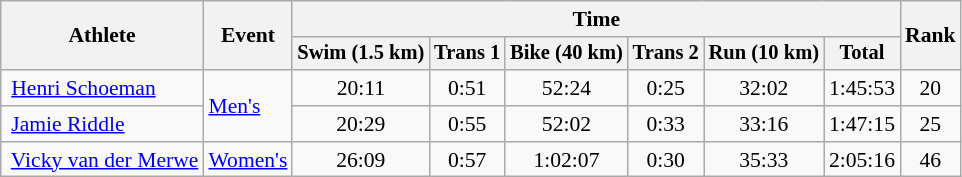<table class=wikitable style="font-size:90%;text-align:center">
<tr>
<th rowspan=2>Athlete</th>
<th rowspan=2>Event</th>
<th colspan=6>Time</th>
<th rowspan=2>Rank</th>
</tr>
<tr style="font-size:95%">
<th>Swim (1.5 km)</th>
<th>Trans 1</th>
<th>Bike (40 km)</th>
<th>Trans 2</th>
<th>Run (10 km)</th>
<th>Total</th>
</tr>
<tr>
<td align=left> <a href='#'>Henri Schoeman</a></td>
<td align=left rowspan=2><a href='#'>Men's</a></td>
<td>20:11</td>
<td>0:51</td>
<td>52:24</td>
<td>0:25</td>
<td>32:02</td>
<td>1:45:53</td>
<td>20</td>
</tr>
<tr>
<td align=left> <a href='#'>Jamie Riddle</a></td>
<td>20:29</td>
<td>0:55</td>
<td>52:02</td>
<td>0:33</td>
<td>33:16</td>
<td>1:47:15</td>
<td>25</td>
</tr>
<tr>
<td align=left> <a href='#'>Vicky van der Merwe</a></td>
<td align=left><a href='#'>Women's</a></td>
<td>26:09</td>
<td>0:57</td>
<td>1:02:07</td>
<td>0:30</td>
<td>35:33</td>
<td>2:05:16</td>
<td>46</td>
</tr>
</table>
